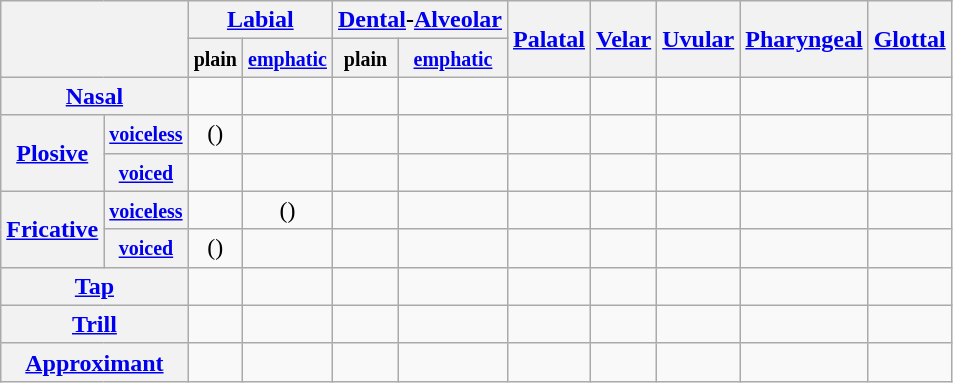<table class="wikitable" style="text-align: center;">
<tr>
<th rowspan="2" colspan=2> </th>
<th colspan="2"><a href='#'>Labial</a></th>
<th colspan="2"><a href='#'>Dental</a>-<a href='#'>Alveolar</a></th>
<th rowspan="2"><a href='#'>Palatal</a></th>
<th rowspan="2"><a href='#'>Velar</a></th>
<th rowspan="2"><a href='#'>Uvular</a></th>
<th rowspan="2"><a href='#'>Pharyngeal</a></th>
<th rowspan="2"><a href='#'>Glottal</a></th>
</tr>
<tr>
<th><small>plain</small></th>
<th><small><a href='#'>emphatic</a></small></th>
<th><small>plain</small></th>
<th><small><a href='#'>emphatic</a></small></th>
</tr>
<tr>
<th colspan=2><a href='#'>Nasal</a></th>
<td></td>
<td></td>
<td></td>
<td> </td>
<td> </td>
<td> </td>
<td> </td>
<td> </td>
<td> </td>
</tr>
<tr>
<th rowspan=2><a href='#'>Plosive</a></th>
<th><small><a href='#'>voiceless</a></small></th>
<td>()</td>
<td> </td>
<td></td>
<td></td>
<td> </td>
<td></td>
<td></td>
<td> </td>
<td></td>
</tr>
<tr>
<th><small><a href='#'>voiced</a></small></th>
<td></td>
<td></td>
<td></td>
<td></td>
<td> </td>
<td></td>
<td> </td>
<td> </td>
<td> </td>
</tr>
<tr>
<th rowspan=2><a href='#'>Fricative</a></th>
<th><small><a href='#'>voiceless</a></small></th>
<td></td>
<td>()</td>
<td></td>
<td></td>
<td></td>
<td> </td>
<td></td>
<td></td>
<td></td>
</tr>
<tr>
<th><small><a href='#'>voiced</a></small></th>
<td>()</td>
<td> </td>
<td></td>
<td></td>
<td></td>
<td> </td>
<td></td>
<td></td>
<td> </td>
</tr>
<tr>
<th colspan="2"><a href='#'>Tap</a></th>
<td> </td>
<td> </td>
<td></td>
<td></td>
<td> </td>
<td> </td>
<td> </td>
<td> </td>
<td> </td>
</tr>
<tr>
<th colspan=2><a href='#'>Trill</a></th>
<td> </td>
<td> </td>
<td></td>
<td></td>
<td> </td>
<td> </td>
<td> </td>
<td> </td>
<td> </td>
</tr>
<tr>
<th colspan="2"><a href='#'>Approximant</a></th>
<td> </td>
<td> </td>
<td></td>
<td></td>
<td></td>
<td></td>
<td> </td>
<td> </td>
<td> </td>
</tr>
</table>
